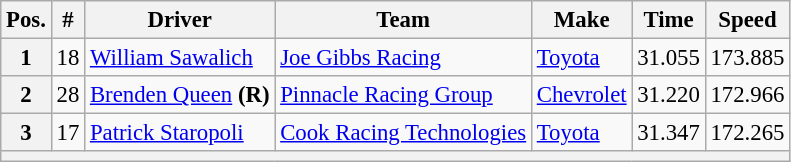<table class="wikitable" style="font-size: 95%;">
<tr>
<th>Pos.</th>
<th>#</th>
<th>Driver</th>
<th>Team</th>
<th>Make</th>
<th>Time</th>
<th>Speed</th>
</tr>
<tr>
<th>1</th>
<td>18</td>
<td><a href='#'>William Sawalich</a></td>
<td><a href='#'>Joe Gibbs Racing</a></td>
<td><a href='#'>Toyota</a></td>
<td>31.055</td>
<td>173.885</td>
</tr>
<tr>
<th>2</th>
<td>28</td>
<td><a href='#'>Brenden Queen</a> <strong>(R)</strong></td>
<td><a href='#'>Pinnacle Racing Group</a></td>
<td><a href='#'>Chevrolet</a></td>
<td>31.220</td>
<td>172.966</td>
</tr>
<tr>
<th>3</th>
<td>17</td>
<td><a href='#'>Patrick Staropoli</a></td>
<td><a href='#'>Cook Racing Technologies</a></td>
<td><a href='#'>Toyota</a></td>
<td>31.347</td>
<td>172.265</td>
</tr>
<tr>
<th colspan="7"></th>
</tr>
</table>
